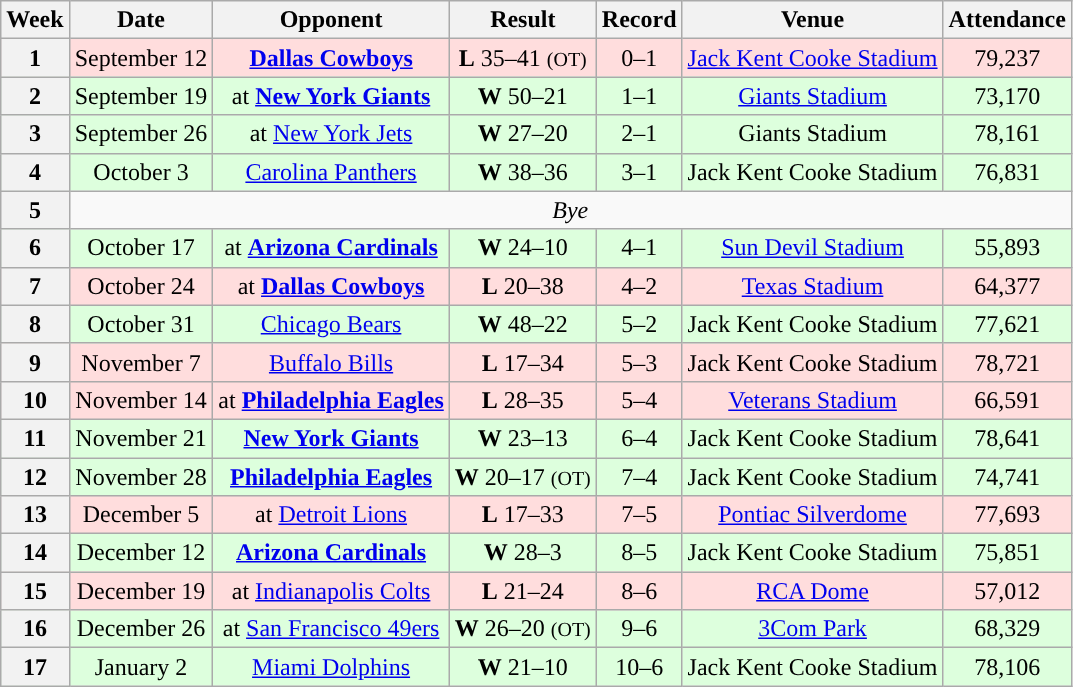<table class="wikitable" style="text-align:center">
<tr>
<th>Week</th>
<th>Date</th>
<th>Opponent</th>
<th>Result</th>
<th>Record</th>
<th>Venue</th>
<th>Attendance</th>
</tr>
<tr style="background: #ffdddd;">
<th>1</th>
<td>September 12</td>
<td><strong><a href='#'>Dallas Cowboys</a></strong></td>
<td><strong>L</strong> 35–41 <small>(OT)</small></td>
<td>0–1</td>
<td><a href='#'>Jack Kent Cooke Stadium</a></td>
<td>79,237</td>
</tr>
<tr style="background: #ddffdd;">
<th>2</th>
<td>September 19</td>
<td>at <strong><a href='#'>New York Giants</a></strong></td>
<td><strong>W</strong> 50–21</td>
<td>1–1</td>
<td><a href='#'>Giants Stadium</a></td>
<td>73,170</td>
</tr>
<tr style="background: #ddffdd;">
<th>3</th>
<td>September 26</td>
<td>at <a href='#'>New York Jets</a></td>
<td><strong>W</strong> 27–20</td>
<td>2–1</td>
<td>Giants Stadium</td>
<td>78,161</td>
</tr>
<tr style="background: #ddffdd;">
<th>4</th>
<td>October 3</td>
<td><a href='#'>Carolina Panthers</a></td>
<td><strong>W</strong> 38–36</td>
<td>3–1</td>
<td>Jack Kent Cooke Stadium</td>
<td>76,831</td>
</tr>
<tr>
<th>5</th>
<td colspan=6 align="center"><em>Bye</em></td>
</tr>
<tr style="background: #ddffdd;">
<th>6</th>
<td>October 17</td>
<td>at <strong><a href='#'>Arizona Cardinals</a></strong></td>
<td><strong>W</strong> 24–10</td>
<td>4–1</td>
<td><a href='#'>Sun Devil Stadium</a></td>
<td>55,893</td>
</tr>
<tr style="background: #ffdddd;">
<th>7</th>
<td>October 24</td>
<td>at <strong><a href='#'>Dallas Cowboys</a></strong></td>
<td><strong>L</strong> 20–38</td>
<td>4–2</td>
<td><a href='#'>Texas Stadium</a></td>
<td>64,377</td>
</tr>
<tr style="background: #ddffdd;">
<th>8</th>
<td>October 31</td>
<td><a href='#'>Chicago Bears</a></td>
<td><strong>W</strong> 48–22</td>
<td>5–2</td>
<td>Jack Kent Cooke Stadium</td>
<td>77,621</td>
</tr>
<tr style="background: #ffdddd;">
<th>9</th>
<td>November 7</td>
<td><a href='#'>Buffalo Bills</a></td>
<td><strong>L</strong> 17–34</td>
<td>5–3</td>
<td>Jack Kent Cooke Stadium</td>
<td>78,721</td>
</tr>
<tr style="background: #ffdddd;">
<th>10</th>
<td>November 14</td>
<td>at <strong><a href='#'>Philadelphia Eagles</a></strong></td>
<td><strong>L</strong> 28–35</td>
<td>5–4</td>
<td><a href='#'>Veterans Stadium</a></td>
<td>66,591</td>
</tr>
<tr style="background: #ddffdd;">
<th>11</th>
<td>November 21</td>
<td><strong><a href='#'>New York Giants</a></strong></td>
<td><strong>W</strong> 23–13</td>
<td>6–4</td>
<td>Jack Kent Cooke Stadium</td>
<td>78,641</td>
</tr>
<tr style="background: #ddffdd;">
<th>12</th>
<td>November 28</td>
<td><strong><a href='#'>Philadelphia Eagles</a></strong></td>
<td><strong>W</strong> 20–17 <small>(OT)</small></td>
<td>7–4</td>
<td>Jack Kent Cooke Stadium</td>
<td>74,741</td>
</tr>
<tr style="background: #ffdddd;">
<th>13</th>
<td>December 5</td>
<td>at <a href='#'>Detroit Lions</a></td>
<td><strong>L</strong> 17–33</td>
<td>7–5</td>
<td><a href='#'>Pontiac Silverdome</a></td>
<td>77,693</td>
</tr>
<tr style="background: #ddffdd;">
<th>14</th>
<td>December 12</td>
<td><strong><a href='#'>Arizona Cardinals</a></strong></td>
<td><strong>W</strong> 28–3</td>
<td>8–5</td>
<td>Jack Kent Cooke Stadium</td>
<td>75,851</td>
</tr>
<tr style="background: #ffdddd;">
<th>15</th>
<td>December 19</td>
<td>at <a href='#'>Indianapolis Colts</a></td>
<td><strong>L</strong> 21–24</td>
<td>8–6</td>
<td><a href='#'>RCA Dome</a></td>
<td>57,012</td>
</tr>
<tr style="background: #ddffdd;">
<th>16</th>
<td>December 26</td>
<td>at <a href='#'>San Francisco 49ers</a></td>
<td><strong>W</strong> 26–20 <small>(OT)</small></td>
<td>9–6</td>
<td><a href='#'>3Com Park</a></td>
<td>68,329</td>
</tr>
<tr style="background: #ddffdd;">
<th>17</th>
<td>January 2</td>
<td><a href='#'>Miami Dolphins</a></td>
<td><strong>W</strong> 21–10</td>
<td>10–6</td>
<td>Jack Kent Cooke Stadium</td>
<td>78,106</td>
</tr>
</table>
